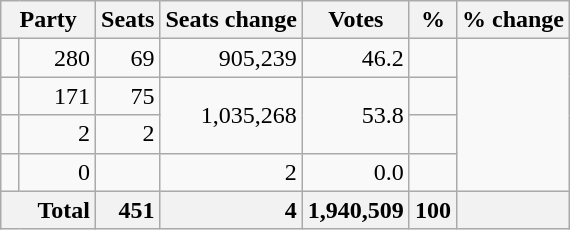<table class="wikitable sortable">
<tr>
<th colspan=2>Party</th>
<th>Seats</th>
<th>Seats change</th>
<th>Votes</th>
<th>%</th>
<th>% change</th>
</tr>
<tr>
<td></td>
<td align=right>280</td>
<td align=right>69</td>
<td align=right>905,239</td>
<td align=right>46.2</td>
<td align=right></td>
</tr>
<tr>
<td></td>
<td align=right>171</td>
<td align=right>75</td>
<td rowspan=2 align=right>1,035,268</td>
<td rowspan=2 align=right>53.8</td>
<td align=right></td>
</tr>
<tr>
<td></td>
<td align=right>2</td>
<td align=right>2</td>
<td align=right></td>
</tr>
<tr>
<td></td>
<td align=right>0</td>
<td align=right></td>
<td align=right>2</td>
<td align=right>0.0</td>
<td align=right></td>
</tr>
<tr class="sortbottom" style="font-weight: bold; text-align: right; background: #f2f2f2;">
<th colspan="2" style="padding-left: 1.5em; text-align: left;">Total</th>
<td align=right>451</td>
<td align=right>4</td>
<td align=right>1,940,509</td>
<td align=right>100</td>
<td align=right></td>
</tr>
</table>
